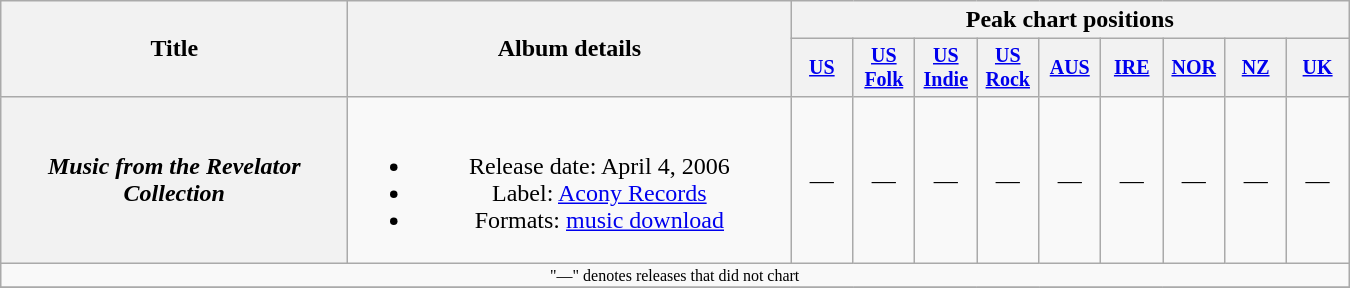<table class="wikitable plainrowheaders" style="text-align:center;">
<tr>
<th rowspan="2" style="width:14em;">Title</th>
<th rowspan="2" style="width:18em;">Album details</th>
<th colspan="9">Peak chart positions</th>
</tr>
<tr style="font-size:smaller;">
<th width="35"><a href='#'>US</a><br></th>
<th width="35"><a href='#'>US<br>Folk</a><br></th>
<th width="35"><a href='#'>US Indie</a><br></th>
<th width="35"><a href='#'>US Rock</a><br></th>
<th width="35"><a href='#'>AUS</a><br></th>
<th width="35"><a href='#'>IRE</a><br></th>
<th width="35"><a href='#'>NOR</a><br></th>
<th width="35"><a href='#'>NZ</a><br></th>
<th width="35"><a href='#'>UK</a><br></th>
</tr>
<tr>
<th scope="row"><em>Music from the Revelator Collection</em></th>
<td><br><ul><li>Release date: April 4, 2006</li><li>Label: <a href='#'>Acony Records</a></li><li>Formats: <a href='#'>music download</a></li></ul></td>
<td>—</td>
<td>—</td>
<td>—</td>
<td>—</td>
<td>—</td>
<td>—</td>
<td>—</td>
<td>—</td>
<td>—</td>
</tr>
<tr>
<td colspan="15" style="font-size:8pt">"—" denotes releases that did not chart</td>
</tr>
<tr>
</tr>
</table>
